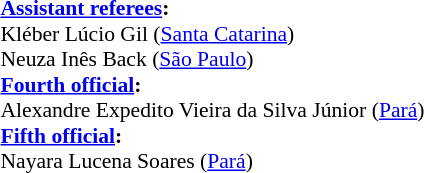<table width=50% style="font-size: 90%">
<tr>
<td><br><br><strong><a href='#'>Assistant referees</a>:</strong>
<br>Kléber Lúcio Gil (<a href='#'>Santa Catarina</a>)
<br>Neuza Inês Back (<a href='#'>São Paulo</a>)
<br><strong><a href='#'>Fourth official</a>:</strong>
<br>Alexandre Expedito Vieira da Silva Júnior (<a href='#'>Pará</a>)
<br><strong><a href='#'>Fifth official</a>:</strong>
<br>Nayara Lucena Soares (<a href='#'>Pará</a>)</td>
</tr>
</table>
